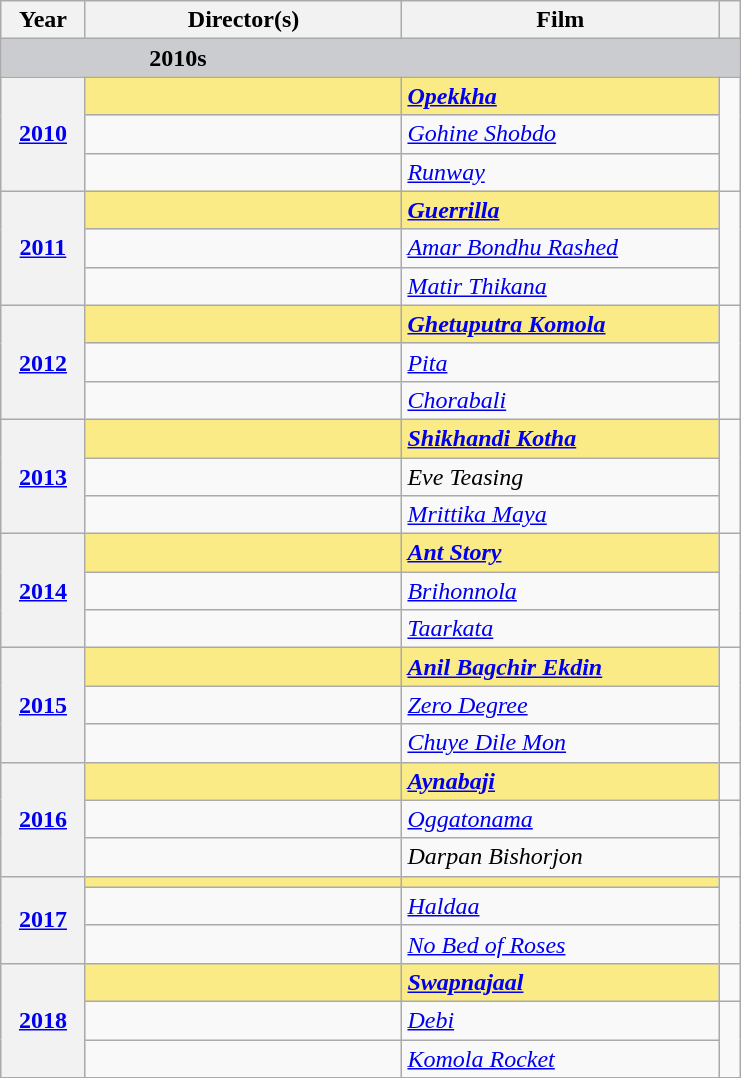<table class="wikitable sortable">
<tr>
<th scope="col" style="width:8%;">Year</th>
<th scope="col" style="width:30%;">Director(s)</th>
<th scope="col" style="width:30%;">Film</th>
<th scope="col" style="width:2%;" class="unsortable"></th>
</tr>
<tr>
<td colspan=5 data-sort-value="ω" style="background-color:#CACCD0; font-weight:bold; padding-left:20%">2010s</td>
</tr>
<tr>
<th scope="row" rowspan=3 style="text-align:center;"><a href='#'>2010</a><br></th>
<td style="background:#FAEB86;"><strong></strong></td>
<td style="background:#FAEB86;"><strong><em><a href='#'>Opekkha</a></em></strong></td>
<td rowspan="3"></td>
</tr>
<tr>
<td></td>
<td><em><a href='#'>Gohine Shobdo</a></em></td>
</tr>
<tr>
<td></td>
<td><em><a href='#'>Runway</a></em> </td>
</tr>
<tr>
<th scope="row" rowspan=3 style="text-align:center;"><a href='#'>2011</a><br></th>
<td style="background:#FAEB86;"><strong></strong></td>
<td style="background:#FAEB86;"><strong><em><a href='#'>Guerrilla</a></em></strong> </td>
<td rowspan="3"></td>
</tr>
<tr>
<td></td>
<td><em><a href='#'>Amar Bondhu Rashed</a></em></td>
</tr>
<tr>
<td></td>
<td><em><a href='#'>Matir Thikana</a></em></td>
</tr>
<tr>
<th scope="row" rowspan=3 style="text-align:center;"><a href='#'>2012</a><br></th>
<td style="background:#FAEB86;"><strong></strong></td>
<td style="background:#FAEB86;"><strong><em><a href='#'>Ghetuputra Komola</a></em></strong></td>
<td rowspan="3"></td>
</tr>
<tr>
<td></td>
<td><em><a href='#'>Pita</a></em></td>
</tr>
<tr>
<td></td>
<td><em><a href='#'>Chorabali</a></em></td>
</tr>
<tr>
<th scope="row" rowspan=3 style="text-align:center;"><a href='#'>2013</a><br></th>
<td style="background:#FAEB86;"><strong></strong></td>
<td style="background:#FAEB86;"><strong><em><a href='#'>Shikhandi Kotha</a></em></strong></td>
<td rowspan="3"></td>
</tr>
<tr>
<td></td>
<td><em>Eve Teasing</em></td>
</tr>
<tr>
<td></td>
<td><em><a href='#'>Mrittika Maya</a></em></td>
</tr>
<tr>
<th scope="row" rowspan=3 style="text-align:center;"><a href='#'>2014</a><br></th>
<td style="background:#FAEB86;"><strong></strong></td>
<td style="background:#FAEB86;"><strong><em><a href='#'>Ant Story</a></em></strong></td>
<td rowspan="3"></td>
</tr>
<tr>
<td></td>
<td><em><a href='#'>Brihonnola</a></em> </td>
</tr>
<tr>
<td></td>
<td><em><a href='#'>Taarkata</a></em></td>
</tr>
<tr>
<th scope="row" rowspan=3 style="text-align:center;"><a href='#'>2015</a><br></th>
<td style="background:#FAEB86;"><strong></strong></td>
<td style="background:#FAEB86;"><strong><em><a href='#'>Anil Bagchir Ekdin</a></em></strong></td>
<td rowspan="3"></td>
</tr>
<tr>
<td></td>
<td><em><a href='#'>Zero Degree</a></em></td>
</tr>
<tr>
<td></td>
<td><em><a href='#'>Chuye Dile Mon</a></em> </td>
</tr>
<tr>
<th scope="row" rowspan=3 style="text-align:center;"><a href='#'>2016</a><br></th>
<td style="background:#FAEB86;"><strong></strong></td>
<td style="background:#FAEB86;"><strong><em><a href='#'>Aynabaji</a></em></strong></td>
<td></td>
</tr>
<tr>
<td></td>
<td><em><a href='#'>Oggatonama</a></em> </td>
</tr>
<tr>
<td></td>
<td><em>Darpan Bishorjon</em></td>
</tr>
<tr>
<th scope="row" rowspan=3 style="text-align:center;"><a href='#'>2017</a><br></th>
<td style="background:#FAEB86;"><strong></strong></td>
<td style="background:#FAEB86;"><strong><em></em></strong> </td>
<td rowspan="3"></td>
</tr>
<tr>
<td></td>
<td><em><a href='#'>Haldaa</a></em></td>
</tr>
<tr>
<td></td>
<td><em><a href='#'>No Bed of Roses</a></em></td>
</tr>
<tr>
<th scope="row" rowspan=3 style="text-align:center;"><a href='#'>2018</a><br></th>
<td style="background:#FAEB86;"><strong></strong></td>
<td style="background:#FAEB86;"><strong><em><a href='#'>Swapnajaal</a></em></strong></td>
<td></td>
</tr>
<tr>
<td></td>
<td><em><a href='#'>Debi</a></em></td>
</tr>
<tr>
<td></td>
<td><em><a href='#'>Komola Rocket</a></em> </td>
</tr>
<tr>
</tr>
</table>
